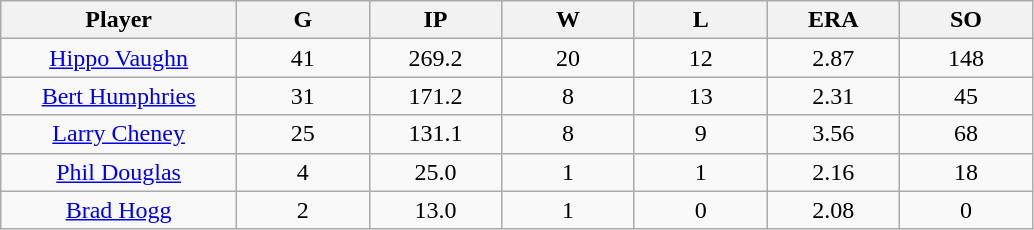<table class="wikitable sortable">
<tr>
<th bgcolor="#DDDDFF" width="16%">Player</th>
<th bgcolor="#DDDDFF" width="9%">G</th>
<th bgcolor="#DDDDFF" width="9%">IP</th>
<th bgcolor="#DDDDFF" width="9%">W</th>
<th bgcolor="#DDDDFF" width="9%">L</th>
<th bgcolor="#DDDDFF" width="9%">ERA</th>
<th bgcolor="#DDDDFF" width="9%">SO</th>
</tr>
<tr align="center">
<td><a href='#'>Hippo Vaughn</a></td>
<td>41</td>
<td>269.2</td>
<td>20</td>
<td>12</td>
<td>2.87</td>
<td>148</td>
</tr>
<tr align=center>
<td><a href='#'>Bert Humphries</a></td>
<td>31</td>
<td>171.2</td>
<td>8</td>
<td>13</td>
<td>2.31</td>
<td>45</td>
</tr>
<tr align=center>
<td><a href='#'>Larry Cheney</a></td>
<td>25</td>
<td>131.1</td>
<td>8</td>
<td>9</td>
<td>3.56</td>
<td>68</td>
</tr>
<tr align=center>
<td><a href='#'>Phil Douglas</a></td>
<td>4</td>
<td>25.0</td>
<td>1</td>
<td>1</td>
<td>2.16</td>
<td>18</td>
</tr>
<tr align=center>
<td><a href='#'>Brad Hogg</a></td>
<td>2</td>
<td>13.0</td>
<td>1</td>
<td>0</td>
<td>2.08</td>
<td>0</td>
</tr>
</table>
